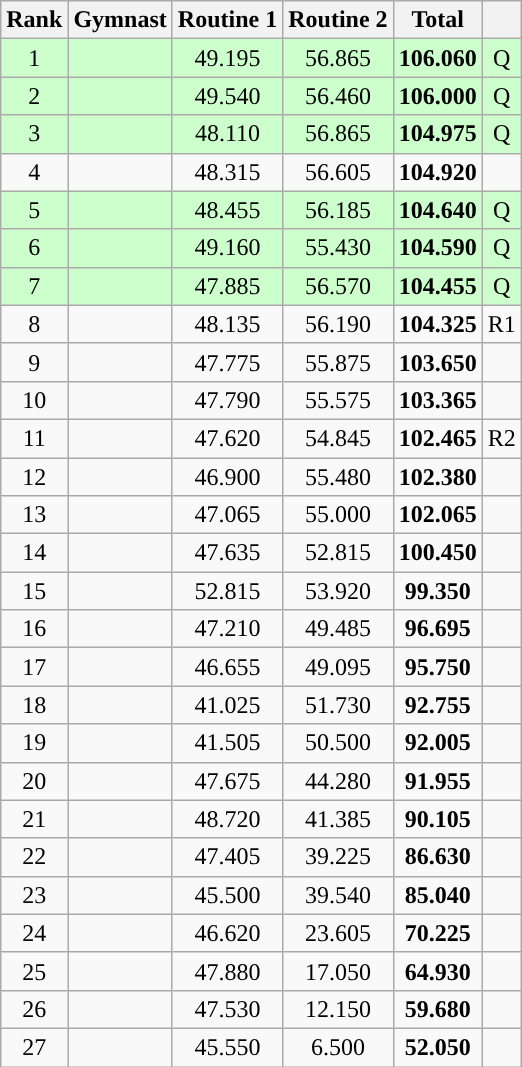<table class="wikitable sortable" style="text-align:center">
<tr>
<th>Rank</th>
<th>Gymnast</th>
<th>Routine 1</th>
<th>Routine 2</th>
<th>Total</th>
<th></th>
</tr>
<tr bgcolor=ccffcc>
<td>1</td>
<td align=left></td>
<td>49.195</td>
<td>56.865</td>
<td><strong>106.060</strong></td>
<td>Q</td>
</tr>
<tr bgcolor=ccffcc>
<td>2</td>
<td align=left></td>
<td>49.540</td>
<td>56.460</td>
<td><strong>106.000</strong></td>
<td>Q</td>
</tr>
<tr bgcolor=ccffcc>
<td>3</td>
<td align=left></td>
<td>48.110</td>
<td>56.865</td>
<td><strong>104.975</strong></td>
<td>Q</td>
</tr>
<tr>
<td>4</td>
<td align=left></td>
<td>48.315</td>
<td>56.605</td>
<td><strong>104.920</strong></td>
<td></td>
</tr>
<tr bgcolor=ccffcc>
<td>5</td>
<td align=left></td>
<td>48.455</td>
<td>56.185</td>
<td><strong>104.640</strong></td>
<td>Q</td>
</tr>
<tr bgcolor=ccffcc>
<td>6</td>
<td align=left></td>
<td>49.160</td>
<td>55.430</td>
<td><strong>104.590</strong></td>
<td>Q</td>
</tr>
<tr bgcolor=ccffcc>
<td>7</td>
<td align=left></td>
<td>47.885</td>
<td>56.570</td>
<td><strong>104.455</strong></td>
<td>Q</td>
</tr>
<tr>
<td>8</td>
<td align=left></td>
<td>48.135</td>
<td>56.190</td>
<td><strong>104.325</strong></td>
<td>R1</td>
</tr>
<tr>
<td>9</td>
<td align=left></td>
<td>47.775</td>
<td>55.875</td>
<td><strong>103.650</strong></td>
<td></td>
</tr>
<tr>
<td>10</td>
<td align=left></td>
<td>47.790</td>
<td>55.575</td>
<td><strong>103.365</strong></td>
<td></td>
</tr>
<tr>
<td>11</td>
<td align=left></td>
<td>47.620</td>
<td>54.845</td>
<td><strong>102.465</strong></td>
<td>R2</td>
</tr>
<tr>
<td>12</td>
<td align=left></td>
<td>46.900</td>
<td>55.480</td>
<td><strong>102.380</strong></td>
<td></td>
</tr>
<tr>
<td>13</td>
<td align=left></td>
<td>47.065</td>
<td>55.000</td>
<td><strong>102.065</strong></td>
<td></td>
</tr>
<tr>
<td>14</td>
<td align=left></td>
<td>47.635</td>
<td>52.815</td>
<td><strong>100.450</strong></td>
<td></td>
</tr>
<tr>
<td>15</td>
<td align=left></td>
<td>52.815</td>
<td>53.920</td>
<td><strong>99.350</strong></td>
<td></td>
</tr>
<tr>
<td>16</td>
<td align=left></td>
<td>47.210</td>
<td>49.485</td>
<td><strong>96.695</strong></td>
<td></td>
</tr>
<tr>
<td>17</td>
<td align=left></td>
<td>46.655</td>
<td>49.095</td>
<td><strong>95.750</strong></td>
<td></td>
</tr>
<tr>
<td>18</td>
<td align=left></td>
<td>41.025</td>
<td>51.730</td>
<td><strong>92.755</strong></td>
<td></td>
</tr>
<tr>
<td>19</td>
<td align=left></td>
<td>41.505</td>
<td>50.500</td>
<td><strong>92.005</strong></td>
<td></td>
</tr>
<tr>
<td>20</td>
<td align=left></td>
<td>47.675</td>
<td>44.280</td>
<td><strong>91.955</strong></td>
<td></td>
</tr>
<tr>
<td>21</td>
<td align=left></td>
<td>48.720</td>
<td>41.385</td>
<td><strong>90.105</strong></td>
<td></td>
</tr>
<tr>
<td>22</td>
<td align=left></td>
<td>47.405</td>
<td>39.225</td>
<td><strong>86.630</strong></td>
<td></td>
</tr>
<tr>
<td>23</td>
<td align=left></td>
<td>45.500</td>
<td>39.540</td>
<td><strong>85.040</strong></td>
<td></td>
</tr>
<tr>
<td>24</td>
<td align=left></td>
<td>46.620</td>
<td>23.605</td>
<td><strong>70.225</strong></td>
<td></td>
</tr>
<tr>
<td>25</td>
<td align=left></td>
<td>47.880</td>
<td>17.050</td>
<td><strong>64.930</strong></td>
<td></td>
</tr>
<tr>
<td>26</td>
<td align=left></td>
<td>47.530</td>
<td>12.150</td>
<td><strong>59.680</strong></td>
<td></td>
</tr>
<tr>
<td>27</td>
<td align=left></td>
<td>45.550</td>
<td>6.500</td>
<td><strong>52.050</strong></td>
<td></td>
</tr>
</table>
